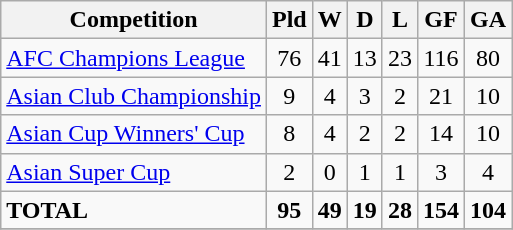<table class="wikitable">
<tr>
<th>Competition</th>
<th>Pld</th>
<th>W</th>
<th>D</th>
<th>L</th>
<th>GF</th>
<th>GA</th>
</tr>
<tr>
<td><a href='#'>AFC Champions League</a></td>
<td style="text-align:center;">76</td>
<td style="text-align:center;">41</td>
<td style="text-align:center;">13</td>
<td style="text-align:center;">23</td>
<td style="text-align:center;">116</td>
<td style="text-align:center;">80</td>
</tr>
<tr>
<td><a href='#'>Asian Club Championship</a></td>
<td style="text-align:center;">9</td>
<td style="text-align:center;">4</td>
<td style="text-align:center;">3</td>
<td style="text-align:center;">2</td>
<td style="text-align:center;">21</td>
<td style="text-align:center;">10</td>
</tr>
<tr>
<td><a href='#'>Asian Cup Winners' Cup</a></td>
<td style="text-align:center;">8</td>
<td style="text-align:center;">4</td>
<td style="text-align:center;">2</td>
<td style="text-align:center;">2</td>
<td style="text-align:center;">14</td>
<td style="text-align:center;">10</td>
</tr>
<tr>
<td><a href='#'>Asian Super Cup</a></td>
<td style="text-align:center;">2</td>
<td style="text-align:center;">0</td>
<td style="text-align:center;">1</td>
<td style="text-align:center;">1</td>
<td style="text-align:center;">3</td>
<td style="text-align:center;">4</td>
</tr>
<tr>
<td><strong>TOTAL</strong></td>
<td style="text-align:center;"><strong>95</strong></td>
<td style="text-align:center;"><strong>49</strong></td>
<td style="text-align:center;"><strong>19</strong></td>
<td style="text-align:center;"><strong>28</strong></td>
<td style="text-align:center;"><strong>154</strong></td>
<td style="text-align:center;"><strong>104</strong></td>
</tr>
<tr>
</tr>
</table>
